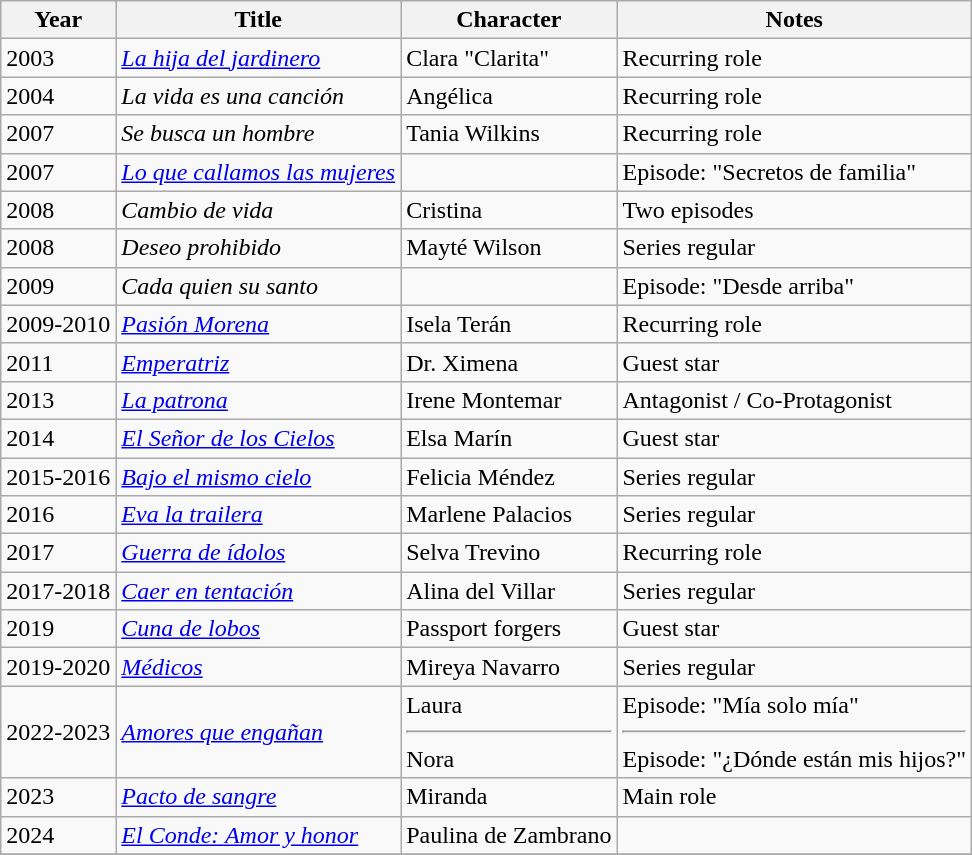<table class="wikitable">
<tr>
<th>Year</th>
<th>Title</th>
<th>Character</th>
<th>Notes</th>
</tr>
<tr>
<td>2003</td>
<td><em><a href='#'>La hija del jardinero</a></em></td>
<td>Clara "Clarita"</td>
<td>Recurring role</td>
</tr>
<tr>
<td>2004</td>
<td><em>La vida es una canción</em></td>
<td>Angélica</td>
<td>Recurring role</td>
</tr>
<tr>
<td>2007</td>
<td><em>Se busca un hombre</em></td>
<td>Tania Wilkins</td>
<td>Recurring role</td>
</tr>
<tr>
<td>2007</td>
<td><em><a href='#'>Lo que callamos las mujeres</a></em></td>
<td></td>
<td>Episode: "Secretos de familia"</td>
</tr>
<tr>
<td>2008</td>
<td><em>Cambio de vida</em></td>
<td>Cristina</td>
<td>Two episodes</td>
</tr>
<tr>
<td>2008</td>
<td><em>Deseo prohibido</em></td>
<td>Mayté Wilson</td>
<td>Series regular</td>
</tr>
<tr>
<td>2009</td>
<td><em>Cada quien su santo</em></td>
<td></td>
<td>Episode: "Desde arriba"</td>
</tr>
<tr>
<td>2009-2010</td>
<td><em><a href='#'>Pasión Morena</a></em></td>
<td>Isela Terán</td>
<td>Recurring role</td>
</tr>
<tr>
<td>2011</td>
<td><em><a href='#'>Emperatriz</a></em></td>
<td>Dr. Ximena</td>
<td>Guest star</td>
</tr>
<tr>
<td>2013</td>
<td><em><a href='#'>La patrona</a></em></td>
<td>Irene Montemar</td>
<td>Antagonist / Co-Protagonist</td>
</tr>
<tr>
<td>2014</td>
<td><em><a href='#'>El Señor de los Cielos</a></em></td>
<td>Elsa Marín</td>
<td>Guest star</td>
</tr>
<tr>
<td>2015-2016</td>
<td><em><a href='#'>Bajo el mismo cielo</a></em></td>
<td>Felicia Méndez</td>
<td>Series regular</td>
</tr>
<tr>
<td>2016</td>
<td><em><a href='#'>Eva la trailera</a></em></td>
<td>Marlene Palacios</td>
<td>Series regular</td>
</tr>
<tr ->
<td>2017</td>
<td><em><a href='#'>Guerra de ídolos</a></em></td>
<td>Selva Trevino</td>
<td>Recurring role</td>
</tr>
<tr>
<td>2017-2018</td>
<td><em><a href='#'>Caer en tentación</a></em></td>
<td>Alina del Villar</td>
<td>Series regular</td>
</tr>
<tr>
<td>2019</td>
<td><em><a href='#'>Cuna de lobos</a></em></td>
<td>Passport forgers</td>
<td>Guest star</td>
</tr>
<tr>
<td>2019-2020</td>
<td><em><a href='#'>Médicos</a></em></td>
<td>Mireya Navarro</td>
<td>Series regular</td>
</tr>
<tr>
<td>2022-2023</td>
<td><em><a href='#'>Amores que engañan</a></em></td>
<td>Laura<hr>Nora</td>
<td>Episode: "Mía solo mía"<hr>Episode: "¿Dónde están mis hijos?"</td>
</tr>
<tr>
<td>2023</td>
<td><em><a href='#'>Pacto de sangre</a></em></td>
<td>Miranda</td>
<td>Main role</td>
</tr>
<tr>
<td>2024</td>
<td><em><a href='#'>El Conde: Amor y honor</a></em></td>
<td>Paulina de Zambrano</td>
<td></td>
</tr>
<tr>
</tr>
</table>
